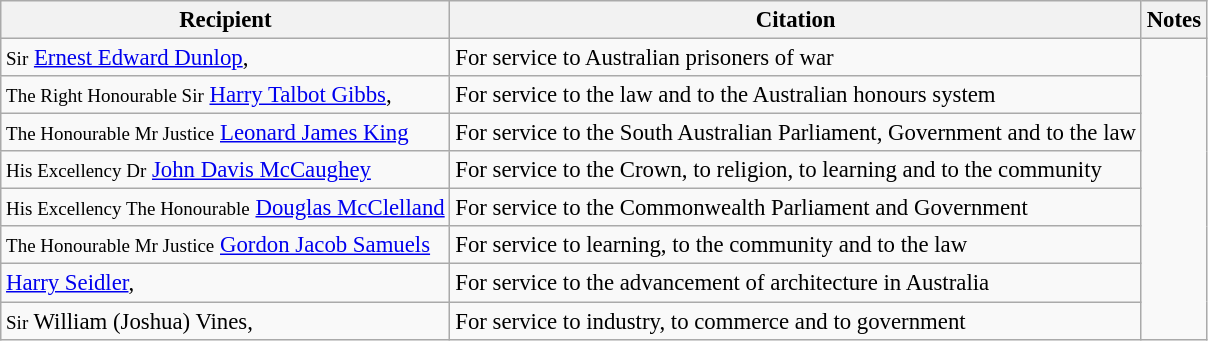<table class="wikitable" style="font-size:95%;">
<tr>
<th>Recipient</th>
<th>Citation</th>
<th>Notes</th>
</tr>
<tr>
<td><small>Sir</small> <a href='#'>Ernest Edward Dunlop</a>, </td>
<td>For service to Australian prisoners of war</td>
<td rowspan="8"></td>
</tr>
<tr>
<td><small>The Right Honourable Sir</small> <a href='#'>Harry Talbot Gibbs</a>, </td>
<td>For service to the law and to the Australian honours system</td>
</tr>
<tr>
<td><small>The Honourable Mr Justice</small> <a href='#'>Leonard James King</a></td>
<td>For service to the South Australian Parliament, Government and to the law</td>
</tr>
<tr>
<td><small>His Excellency Dr</small> <a href='#'>John Davis McCaughey</a></td>
<td>For service to the Crown, to religion, to learning and to the community</td>
</tr>
<tr>
<td><small>His Excellency The Honourable</small> <a href='#'>Douglas McClelland</a></td>
<td>For service to the Commonwealth Parliament and Government</td>
</tr>
<tr>
<td><small>The Honourable Mr Justice</small> <a href='#'>Gordon Jacob Samuels</a></td>
<td>For service to learning, to the community and to the law</td>
</tr>
<tr>
<td><a href='#'>Harry Seidler</a>, </td>
<td>For service to the advancement of architecture in Australia</td>
</tr>
<tr>
<td><small>Sir</small> William (Joshua) Vines, </td>
<td>For service to industry, to commerce and to government</td>
</tr>
</table>
